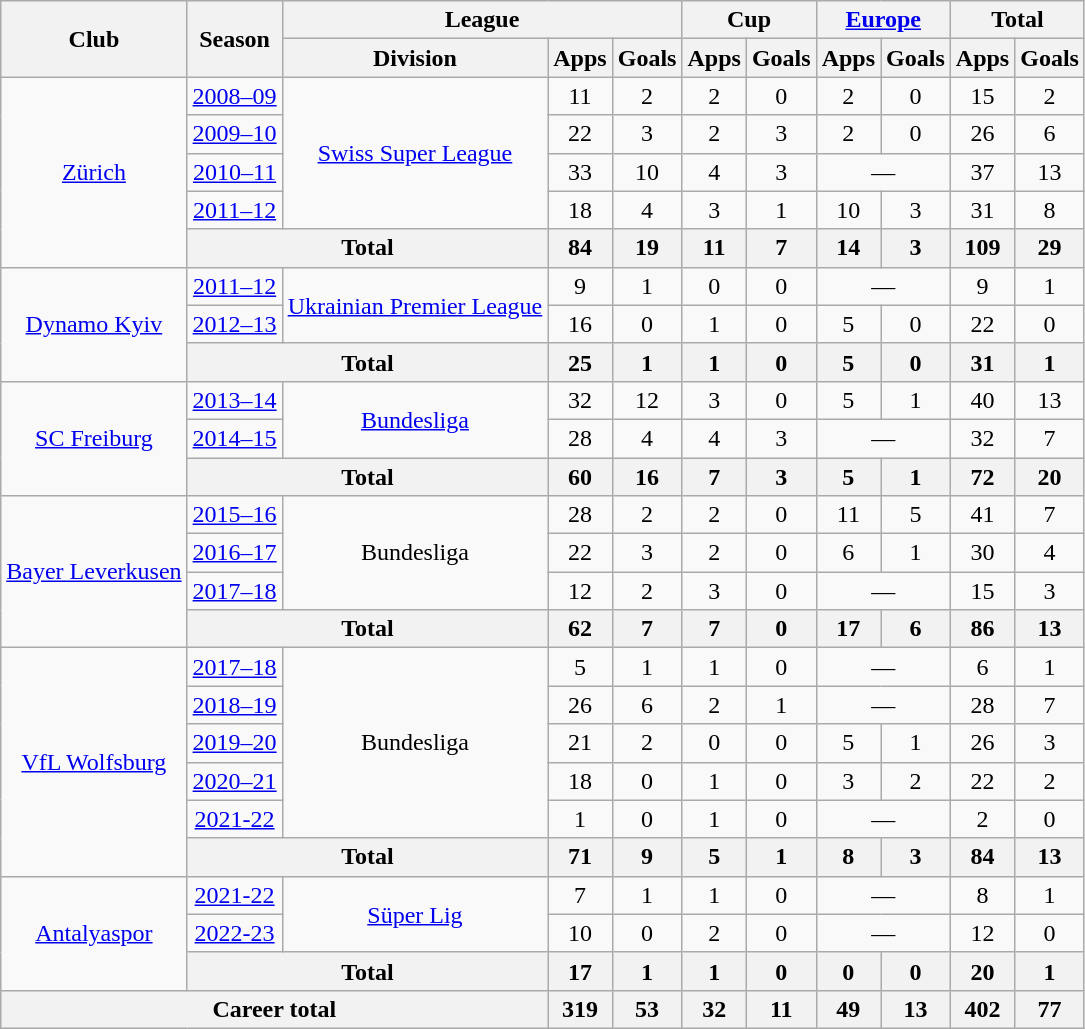<table class="wikitable" style="text-align:center">
<tr>
<th rowspan="2">Club</th>
<th rowspan="2">Season</th>
<th colspan="3">League</th>
<th colspan="2">Cup</th>
<th colspan="2"><a href='#'>Europe</a></th>
<th colspan="2">Total</th>
</tr>
<tr>
<th>Division</th>
<th>Apps</th>
<th>Goals</th>
<th>Apps</th>
<th>Goals</th>
<th>Apps</th>
<th>Goals</th>
<th>Apps</th>
<th>Goals</th>
</tr>
<tr>
<td rowspan="5"><a href='#'>Zürich</a></td>
<td><a href='#'>2008–09</a></td>
<td rowspan="4"><a href='#'>Swiss Super League</a></td>
<td>11</td>
<td>2</td>
<td>2</td>
<td>0</td>
<td>2</td>
<td>0</td>
<td>15</td>
<td>2</td>
</tr>
<tr>
<td><a href='#'>2009–10</a></td>
<td>22</td>
<td>3</td>
<td>2</td>
<td>3</td>
<td>2</td>
<td>0</td>
<td>26</td>
<td>6</td>
</tr>
<tr>
<td><a href='#'>2010–11</a></td>
<td>33</td>
<td>10</td>
<td>4</td>
<td>3</td>
<td colspan="2">—</td>
<td>37</td>
<td>13</td>
</tr>
<tr>
<td><a href='#'>2011–12</a></td>
<td>18</td>
<td>4</td>
<td>3</td>
<td>1</td>
<td>10</td>
<td>3</td>
<td>31</td>
<td>8</td>
</tr>
<tr>
<th colspan="2">Total</th>
<th>84</th>
<th>19</th>
<th>11</th>
<th>7</th>
<th>14</th>
<th>3</th>
<th>109</th>
<th>29</th>
</tr>
<tr>
<td rowspan="3"><a href='#'>Dynamo Kyiv</a></td>
<td><a href='#'>2011–12</a></td>
<td rowspan="2"><a href='#'>Ukrainian Premier League</a></td>
<td>9</td>
<td>1</td>
<td>0</td>
<td>0</td>
<td colspan="2">—</td>
<td>9</td>
<td>1</td>
</tr>
<tr>
<td><a href='#'>2012–13</a></td>
<td>16</td>
<td>0</td>
<td>1</td>
<td>0</td>
<td>5</td>
<td>0</td>
<td>22</td>
<td>0</td>
</tr>
<tr>
<th colspan="2">Total</th>
<th>25</th>
<th>1</th>
<th>1</th>
<th>0</th>
<th>5</th>
<th>0</th>
<th>31</th>
<th>1</th>
</tr>
<tr>
<td rowspan="3"><a href='#'>SC Freiburg</a></td>
<td><a href='#'>2013–14</a></td>
<td rowspan="2"><a href='#'>Bundesliga</a></td>
<td>32</td>
<td>12</td>
<td>3</td>
<td>0</td>
<td>5</td>
<td>1</td>
<td>40</td>
<td>13</td>
</tr>
<tr>
<td><a href='#'>2014–15</a></td>
<td>28</td>
<td>4</td>
<td>4</td>
<td>3</td>
<td colspan="2">—</td>
<td>32</td>
<td>7</td>
</tr>
<tr>
<th colspan="2">Total</th>
<th>60</th>
<th>16</th>
<th>7</th>
<th>3</th>
<th>5</th>
<th>1</th>
<th>72</th>
<th>20</th>
</tr>
<tr>
<td rowspan="4"><a href='#'>Bayer Leverkusen</a></td>
<td><a href='#'>2015–16</a></td>
<td rowspan="3">Bundesliga</td>
<td>28</td>
<td>2</td>
<td>2</td>
<td>0</td>
<td>11</td>
<td>5</td>
<td>41</td>
<td>7</td>
</tr>
<tr>
<td><a href='#'>2016–17</a></td>
<td>22</td>
<td>3</td>
<td>2</td>
<td>0</td>
<td>6</td>
<td>1</td>
<td>30</td>
<td>4</td>
</tr>
<tr>
<td><a href='#'>2017–18</a></td>
<td>12</td>
<td>2</td>
<td>3</td>
<td>0</td>
<td colspan="2">—</td>
<td>15</td>
<td>3</td>
</tr>
<tr>
<th colspan="2">Total</th>
<th>62</th>
<th>7</th>
<th>7</th>
<th>0</th>
<th>17</th>
<th>6</th>
<th>86</th>
<th>13</th>
</tr>
<tr>
<td rowspan="6"><a href='#'>VfL Wolfsburg</a></td>
<td><a href='#'>2017–18</a></td>
<td rowspan="5">Bundesliga</td>
<td>5</td>
<td>1</td>
<td>1</td>
<td>0</td>
<td colspan="2">—</td>
<td>6</td>
<td>1</td>
</tr>
<tr>
<td><a href='#'>2018–19</a></td>
<td>26</td>
<td>6</td>
<td>2</td>
<td>1</td>
<td colspan="2">—</td>
<td>28</td>
<td>7</td>
</tr>
<tr>
<td><a href='#'>2019–20</a></td>
<td>21</td>
<td>2</td>
<td>0</td>
<td>0</td>
<td>5</td>
<td>1</td>
<td>26</td>
<td>3</td>
</tr>
<tr>
<td><a href='#'>2020–21</a></td>
<td>18</td>
<td>0</td>
<td>1</td>
<td>0</td>
<td>3</td>
<td>2</td>
<td>22</td>
<td>2</td>
</tr>
<tr>
<td><a href='#'>2021-22</a></td>
<td>1</td>
<td>0</td>
<td>1</td>
<td>0</td>
<td colspan="2">—</td>
<td>2</td>
<td>0</td>
</tr>
<tr>
<th colspan="2">Total</th>
<th>71</th>
<th>9</th>
<th>5</th>
<th>1</th>
<th>8</th>
<th>3</th>
<th>84</th>
<th>13</th>
</tr>
<tr>
<td rowspan="3"><a href='#'>Antalyaspor</a></td>
<td><a href='#'>2021-22</a></td>
<td rowspan="2"><a href='#'>Süper Lig</a></td>
<td>7</td>
<td>1</td>
<td>1</td>
<td>0</td>
<td colspan="2">—</td>
<td>8</td>
<td>1</td>
</tr>
<tr>
<td><a href='#'>2022-23</a></td>
<td>10</td>
<td>0</td>
<td>2</td>
<td>0</td>
<td colspan="2">—</td>
<td>12</td>
<td>0</td>
</tr>
<tr>
<th colspan="2">Total</th>
<th>17</th>
<th>1</th>
<th>1</th>
<th>0</th>
<th>0</th>
<th>0</th>
<th>20</th>
<th>1</th>
</tr>
<tr>
<th colspan="3">Career total</th>
<th>319</th>
<th>53</th>
<th>32</th>
<th>11</th>
<th>49</th>
<th>13</th>
<th>402</th>
<th>77</th>
</tr>
</table>
